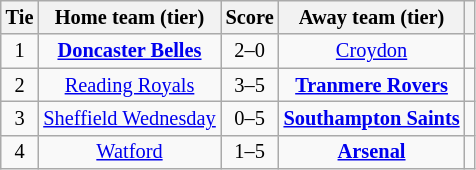<table class="wikitable" style="text-align:center; font-size:85%">
<tr>
<th>Tie</th>
<th>Home team (tier)</th>
<th>Score</th>
<th>Away team (tier)</th>
<th></th>
</tr>
<tr>
<td align="center">1</td>
<td><strong><a href='#'>Doncaster Belles</a></strong></td>
<td align="center">2–0</td>
<td><a href='#'>Croydon</a></td>
<td></td>
</tr>
<tr>
<td align="center">2</td>
<td><a href='#'>Reading Royals</a></td>
<td align="center">3–5</td>
<td><strong><a href='#'>Tranmere Rovers</a></strong></td>
<td></td>
</tr>
<tr>
<td align="center">3</td>
<td><a href='#'>Sheffield Wednesday</a></td>
<td align="center">0–5</td>
<td><strong><a href='#'>Southampton Saints</a></strong></td>
<td></td>
</tr>
<tr>
<td align="center">4</td>
<td><a href='#'>Watford</a></td>
<td align="center">1–5</td>
<td><strong><a href='#'>Arsenal</a></strong></td>
<td></td>
</tr>
</table>
